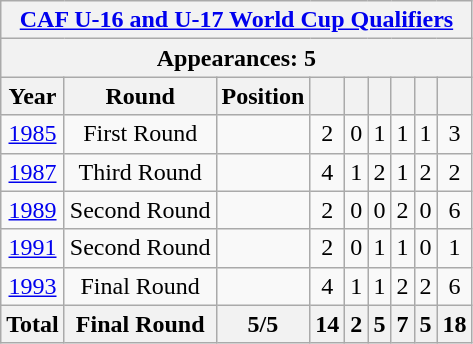<table class="wikitable" style="text-align: center;">
<tr>
<th colspan=9><a href='#'>CAF U-16 and U-17 World Cup Qualifiers</a></th>
</tr>
<tr>
<th colspan=9>Appearances: 5</th>
</tr>
<tr>
<th>Year</th>
<th>Round</th>
<th>Position</th>
<th></th>
<th></th>
<th></th>
<th></th>
<th></th>
<th></th>
</tr>
<tr>
<td><a href='#'>1985</a></td>
<td>First Round</td>
<td></td>
<td>2</td>
<td>0</td>
<td>1</td>
<td>1</td>
<td>1</td>
<td>3</td>
</tr>
<tr>
<td><a href='#'>1987</a></td>
<td>Third Round</td>
<td></td>
<td>4</td>
<td>1</td>
<td>2</td>
<td>1</td>
<td>2</td>
<td>2</td>
</tr>
<tr>
<td><a href='#'>1989</a></td>
<td>Second Round</td>
<td></td>
<td>2</td>
<td>0</td>
<td>0</td>
<td>2</td>
<td>0</td>
<td>6</td>
</tr>
<tr>
<td><a href='#'>1991</a></td>
<td>Second Round</td>
<td></td>
<td>2</td>
<td>0</td>
<td>1</td>
<td>1</td>
<td>0</td>
<td>1</td>
</tr>
<tr>
<td><a href='#'>1993</a></td>
<td>Final Round</td>
<td></td>
<td>4</td>
<td>1</td>
<td>1</td>
<td>2</td>
<td>2</td>
<td>6</td>
</tr>
<tr>
<th>Total</th>
<th>Final Round</th>
<th>5/5</th>
<th>14</th>
<th>2</th>
<th>5</th>
<th>7</th>
<th>5</th>
<th>18</th>
</tr>
</table>
